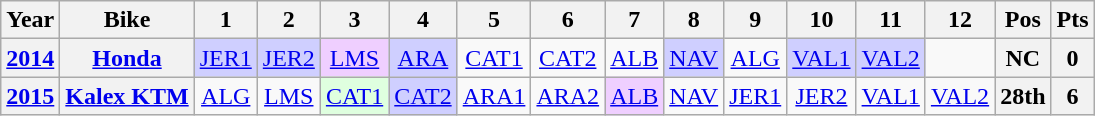<table class="wikitable" style="text-align:center">
<tr>
<th>Year</th>
<th>Bike</th>
<th>1</th>
<th>2</th>
<th>3</th>
<th>4</th>
<th>5</th>
<th>6</th>
<th>7</th>
<th>8</th>
<th>9</th>
<th>10</th>
<th>11</th>
<th>12</th>
<th>Pos</th>
<th>Pts</th>
</tr>
<tr>
<th><a href='#'>2014</a></th>
<th><a href='#'>Honda</a></th>
<td style="background:#cfcfff;"><a href='#'>JER1</a><br></td>
<td style="background:#cfcfff;"><a href='#'>JER2</a><br></td>
<td style="background:#efcfff;"><a href='#'>LMS</a><br></td>
<td style="background:#cfcfff;"><a href='#'>ARA</a><br></td>
<td style="background:#;"><a href='#'>CAT1</a><br></td>
<td style="background:#;"><a href='#'>CAT2</a><br></td>
<td style="background:#;"><a href='#'>ALB</a><br></td>
<td style="background:#cfcfff;"><a href='#'>NAV</a><br></td>
<td style="background:#;"><a href='#'>ALG</a><br></td>
<td style="background:#cfcfff;"><a href='#'>VAL1</a><br></td>
<td style="background:#cfcfff;"><a href='#'>VAL2</a><br></td>
<td></td>
<th style="background:#;">NC</th>
<th style="background:#;">0</th>
</tr>
<tr>
<th><a href='#'>2015</a></th>
<th><a href='#'>Kalex KTM</a></th>
<td style="background:#;"><a href='#'>ALG</a><br></td>
<td style="background:#;"><a href='#'>LMS</a><br></td>
<td style="background:#DFFFDF;"><a href='#'>CAT1</a><br></td>
<td style="background:#CFCFFF;"><a href='#'>CAT2</a><br></td>
<td style="background:#;"><a href='#'>ARA1</a><br></td>
<td style="background:#;"><a href='#'>ARA2</a><br></td>
<td style="background:#EFCFFF;"><a href='#'>ALB</a><br></td>
<td style="background:#;"><a href='#'>NAV</a><br></td>
<td style="background:#;"><a href='#'>JER1</a><br></td>
<td style="background:#;"><a href='#'>JER2</a><br></td>
<td style="background:#;"><a href='#'>VAL1</a><br></td>
<td style="background:#;"><a href='#'>VAL2</a><br></td>
<th>28th</th>
<th>6</th>
</tr>
</table>
